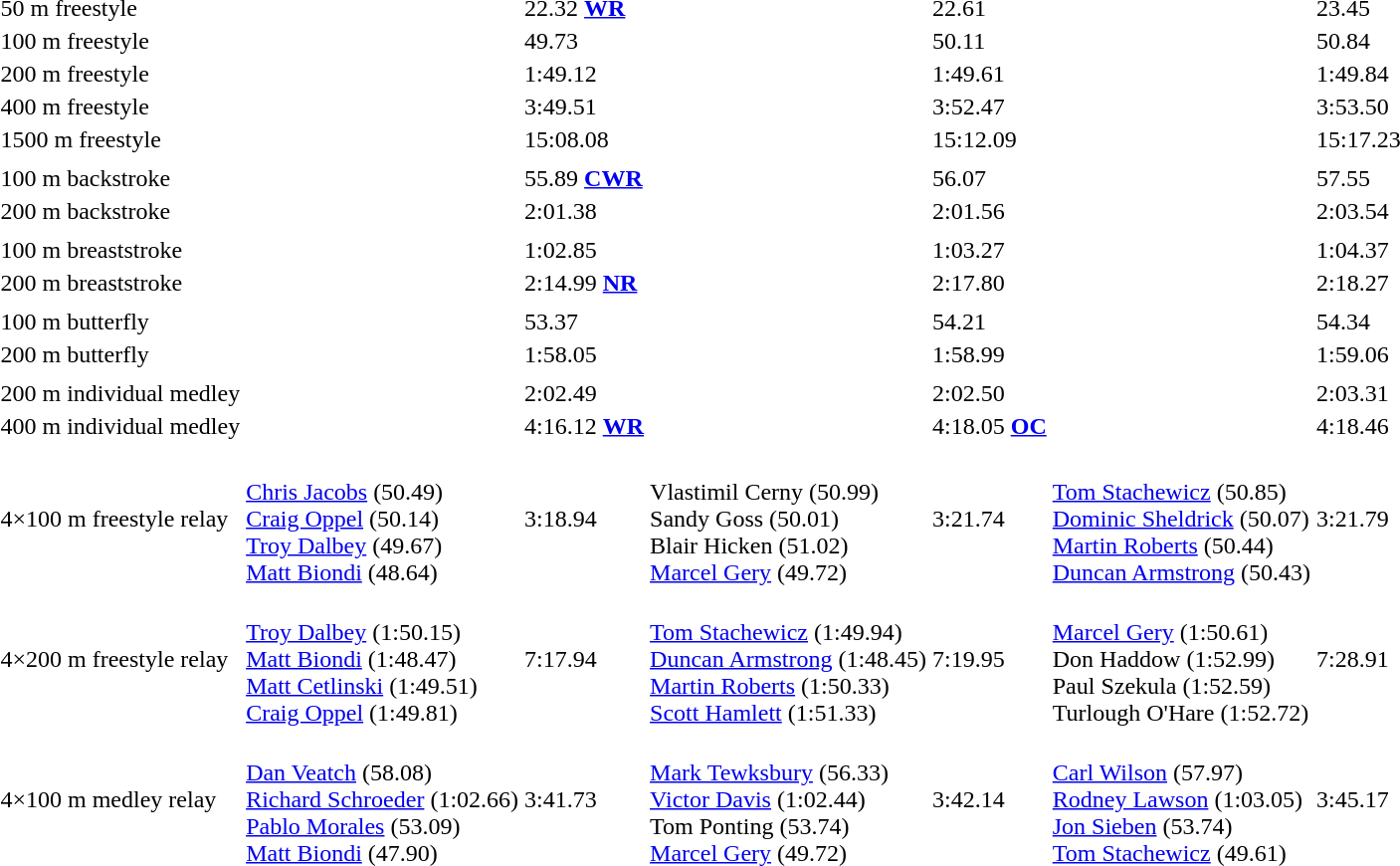<table>
<tr>
<td>50 m freestyle</td>
<td></td>
<td>22.32 <strong><a href='#'>WR</a></strong></td>
<td></td>
<td>22.61</td>
<td></td>
<td>23.45</td>
</tr>
<tr>
<td>100 m freestyle</td>
<td></td>
<td>49.73</td>
<td></td>
<td>50.11</td>
<td></td>
<td>50.84</td>
</tr>
<tr>
<td>200 m freestyle</td>
<td></td>
<td>1:49.12</td>
<td></td>
<td>1:49.61</td>
<td></td>
<td>1:49.84</td>
</tr>
<tr>
<td>400 m freestyle</td>
<td></td>
<td>3:49.51</td>
<td></td>
<td>3:52.47</td>
<td></td>
<td>3:53.50</td>
</tr>
<tr>
<td>1500 m freestyle</td>
<td></td>
<td>15:08.08</td>
<td></td>
<td>15:12.09</td>
<td></td>
<td>15:17.23</td>
</tr>
<tr>
<td></td>
<td></td>
<td></td>
<td></td>
<td></td>
<td></td>
<td></td>
</tr>
<tr>
<td>100 m backstroke</td>
<td></td>
<td>55.89 <strong><a href='#'>CWR</a></strong></td>
<td></td>
<td>56.07</td>
<td></td>
<td>57.55</td>
</tr>
<tr>
<td>200 m backstroke</td>
<td></td>
<td>2:01.38</td>
<td></td>
<td>2:01.56</td>
<td></td>
<td>2:03.54</td>
</tr>
<tr>
<td></td>
<td></td>
<td></td>
<td></td>
<td></td>
<td></td>
<td></td>
</tr>
<tr>
<td>100 m breaststroke</td>
<td></td>
<td>1:02.85</td>
<td></td>
<td>1:03.27</td>
<td></td>
<td>1:04.37</td>
</tr>
<tr>
<td>200 m breaststroke</td>
<td></td>
<td>2:14.99 <strong><a href='#'>NR</a></strong></td>
<td></td>
<td>2:17.80</td>
<td></td>
<td>2:18.27</td>
</tr>
<tr>
<td></td>
<td></td>
<td></td>
<td></td>
<td></td>
<td></td>
<td></td>
</tr>
<tr>
<td>100 m butterfly</td>
<td></td>
<td>53.37</td>
<td></td>
<td>54.21</td>
<td></td>
<td>54.34</td>
</tr>
<tr>
<td>200 m butterfly</td>
<td></td>
<td>1:58.05</td>
<td></td>
<td>1:58.99</td>
<td></td>
<td>1:59.06</td>
</tr>
<tr>
<td></td>
<td></td>
<td></td>
<td></td>
<td></td>
<td></td>
<td></td>
</tr>
<tr>
<td>200 m individual medley</td>
<td></td>
<td>2:02.49</td>
<td></td>
<td>2:02.50</td>
<td></td>
<td>2:03.31</td>
</tr>
<tr>
<td>400 m individual medley</td>
<td></td>
<td>4:16.12 <strong><a href='#'>WR</a></strong></td>
<td></td>
<td>4:18.05 <strong><a href='#'>OC</a></strong></td>
<td></td>
<td>4:18.46</td>
</tr>
<tr>
<td></td>
<td></td>
<td></td>
<td></td>
<td></td>
<td></td>
<td></td>
</tr>
<tr>
<td>4×100 m freestyle relay</td>
<td><br><a href='#'>Chris Jacobs</a> (50.49)<br><a href='#'>Craig Oppel</a> (50.14)<br><a href='#'>Troy Dalbey</a> (49.67)<br><a href='#'>Matt Biondi</a> (48.64)</td>
<td>3:18.94</td>
<td><br> Vlastimil Cerny (50.99) <br> Sandy Goss (50.01) <br> Blair Hicken (51.02)  <br> <a href='#'>Marcel Gery</a> (49.72)</td>
<td>3:21.74</td>
<td><br><a href='#'>Tom Stachewicz</a> (50.85) <br> <a href='#'>Dominic Sheldrick</a> (50.07) <br> <a href='#'>Martin Roberts</a> (50.44) <br> <a href='#'>Duncan Armstrong</a> (50.43)</td>
<td>3:21.79</td>
</tr>
<tr>
<td>4×200 m freestyle relay</td>
<td><br><a href='#'>Troy Dalbey</a> (1:50.15)<br><a href='#'>Matt Biondi</a> (1:48.47)<br><a href='#'>Matt Cetlinski</a> (1:49.51)<br><a href='#'>Craig Oppel</a> (1:49.81)</td>
<td>7:17.94</td>
<td><br><a href='#'>Tom Stachewicz</a> (1:49.94) <br> <a href='#'>Duncan Armstrong</a> (1:48.45) <br> <a href='#'>Martin Roberts</a> (1:50.33)  <br> <a href='#'>Scott Hamlett</a> (1:51.33)</td>
<td>7:19.95</td>
<td> <br> <a href='#'>Marcel Gery</a> (1:50.61) <br> Don Haddow (1:52.99) <br> Paul Szekula (1:52.59) <br> Turlough O'Hare (1:52.72)</td>
<td>7:28.91</td>
</tr>
<tr>
<td>4×100 m medley relay</td>
<td><br><a href='#'>Dan Veatch</a> (58.08)<br><a href='#'>Richard Schroeder</a> (1:02.66)<br><a href='#'>Pablo Morales</a> (53.09)<br><a href='#'>Matt Biondi</a> (47.90)</td>
<td>3:41.73</td>
<td> <br> <a href='#'>Mark Tewksbury</a> (56.33) <br> <a href='#'>Victor Davis</a> (1:02.44) <br> Tom Ponting (53.74)<br>  <a href='#'>Marcel Gery</a> (49.72)</td>
<td>3:42.14</td>
<td> <br> <a href='#'>Carl Wilson</a> (57.97) <br> <a href='#'>Rodney Lawson</a> (1:03.05) <br> <a href='#'>Jon Sieben</a> (53.74) <br> <a href='#'>Tom Stachewicz</a> (49.61)</td>
<td>3:45.17</td>
</tr>
</table>
